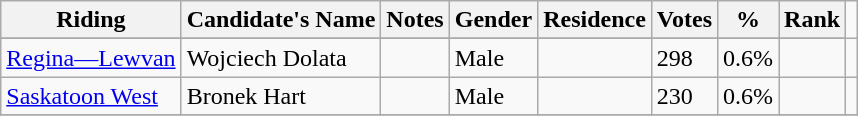<table class="wikitable sortable">
<tr>
<th>Riding<br></th>
<th>Candidate's Name</th>
<th>Notes</th>
<th>Gender</th>
<th>Residence</th>
<th>Votes</th>
<th>%</th>
<th>Rank</th>
</tr>
<tr>
</tr>
<tr>
<td><a href='#'>Regina—Lewvan</a></td>
<td>Wojciech Dolata</td>
<td></td>
<td>Male</td>
<td></td>
<td>298</td>
<td>0.6%</td>
<td></td>
<td></td>
</tr>
<tr>
<td><a href='#'>Saskatoon West</a></td>
<td>Bronek Hart</td>
<td></td>
<td>Male</td>
<td></td>
<td>230</td>
<td>0.6%</td>
<td></td>
<td></td>
</tr>
<tr>
</tr>
</table>
